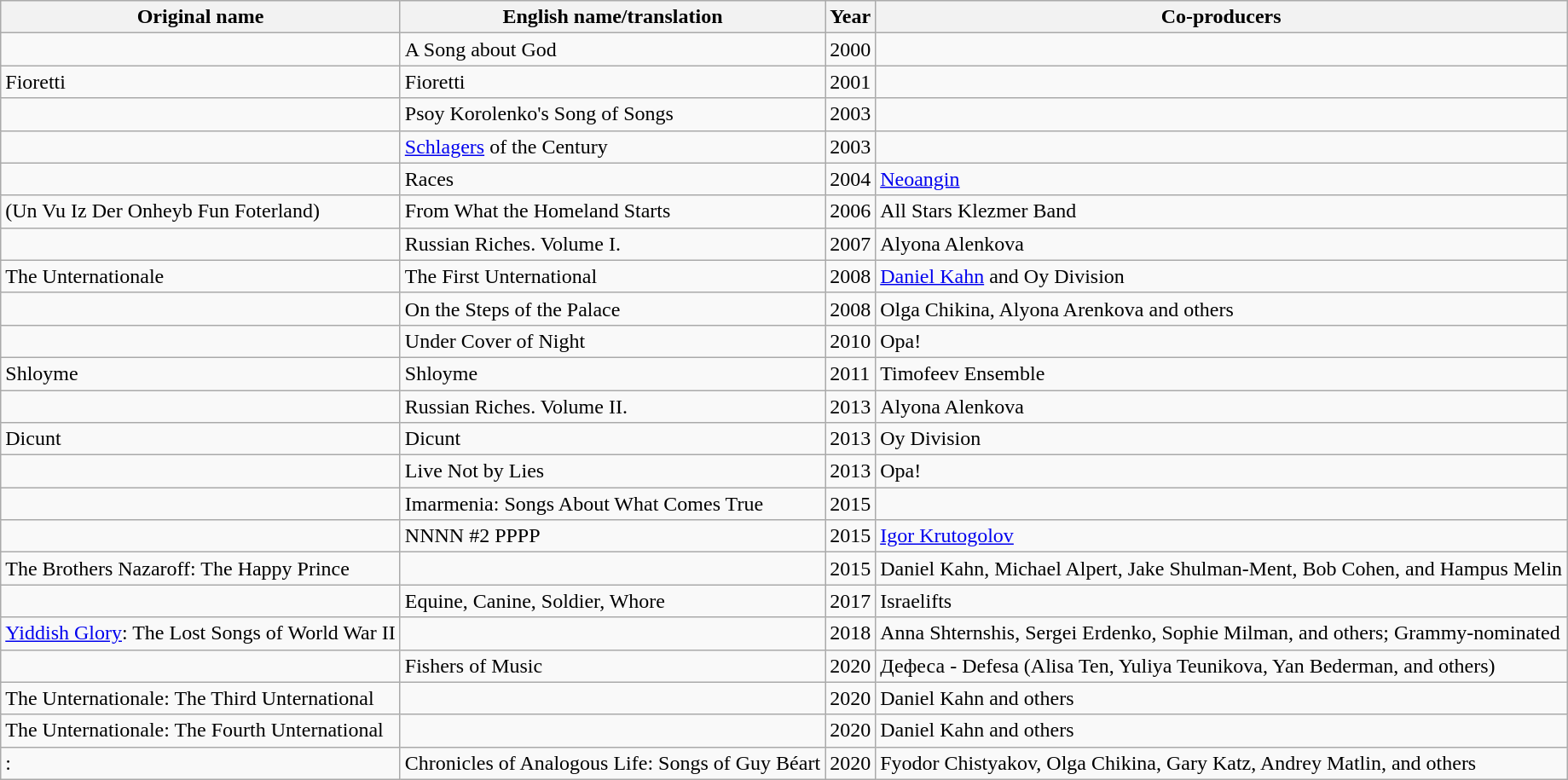<table class='wikitable'>
<tr>
<th>Original name</th>
<th>English name/translation</th>
<th>Year</th>
<th>Co-producers</th>
</tr>
<tr>
<td></td>
<td>A Song about God</td>
<td>2000</td>
<td></td>
</tr>
<tr>
<td>Fioretti</td>
<td>Fioretti</td>
<td>2001</td>
<td></td>
</tr>
<tr>
<td></td>
<td>Psoy Korolenko's Song of Songs</td>
<td>2003</td>
<td></td>
</tr>
<tr>
<td></td>
<td><a href='#'>Schlagers</a> of the Century</td>
<td>2003</td>
<td></td>
</tr>
<tr>
<td></td>
<td>Races</td>
<td>2004</td>
<td><a href='#'>Neoangin</a></td>
</tr>
<tr>
<td> (Un Vu Iz Der Onheyb Fun Foterland)</td>
<td>From What the Homeland Starts</td>
<td>2006</td>
<td>All Stars Klezmer Band</td>
</tr>
<tr>
<td></td>
<td>Russian Riches. Volume I.</td>
<td>2007</td>
<td>Alyona Alenkova</td>
</tr>
<tr>
<td>The Unternationale</td>
<td>The First Unternational</td>
<td>2008</td>
<td><a href='#'>Daniel Kahn</a> and Oy Division</td>
</tr>
<tr>
<td></td>
<td>On the Steps of the Palace</td>
<td>2008</td>
<td>Olga Chikina, Alyona Arenkova and others</td>
</tr>
<tr>
<td></td>
<td>Under Cover of Night</td>
<td>2010</td>
<td>Opa!</td>
</tr>
<tr>
<td>Shloyme</td>
<td>Shloyme</td>
<td>2011</td>
<td>Timofeev Ensemble</td>
</tr>
<tr>
<td></td>
<td>Russian Riches. Volume II.</td>
<td>2013</td>
<td>Alyona Alenkova</td>
</tr>
<tr>
<td>Dicunt</td>
<td>Dicunt</td>
<td>2013</td>
<td>Oy Division</td>
</tr>
<tr>
<td></td>
<td>Live Not by Lies</td>
<td>2013</td>
<td>Opa!</td>
</tr>
<tr>
<td></td>
<td>Imarmenia: Songs About What Comes True</td>
<td>2015</td>
<td></td>
</tr>
<tr>
<td></td>
<td>NNNN #2 PPPP</td>
<td>2015</td>
<td><a href='#'>Igor Krutogolov</a></td>
</tr>
<tr>
<td>The Brothers Nazaroff: The Happy Prince</td>
<td></td>
<td>2015</td>
<td>Daniel Kahn, Michael Alpert, Jake Shulman-Ment, Bob Cohen, and Hampus Melin</td>
</tr>
<tr>
<td></td>
<td>Equine, Canine, Soldier, Whore</td>
<td>2017</td>
<td>Israelifts</td>
</tr>
<tr>
<td><a href='#'>Yiddish Glory</a>: The Lost Songs of World War II</td>
<td></td>
<td>2018</td>
<td>Anna Shternshis, Sergei Erdenko, Sophie Milman, and others; Grammy-nominated</td>
</tr>
<tr>
<td> </td>
<td>Fishers of Music</td>
<td>2020</td>
<td>Дефеса - Defesa (Alisa Ten, Yuliya Teunikova, Yan Bederman, and others)</td>
</tr>
<tr>
<td>The Unternationale: The Third Unternational</td>
<td></td>
<td>2020</td>
<td>Daniel Kahn and others</td>
</tr>
<tr>
<td>The Unternationale: The Fourth Unternational</td>
<td></td>
<td>2020</td>
<td>Daniel Kahn and others</td>
</tr>
<tr>
<td>: </td>
<td>Chronicles of Analogous Life: Songs of Guy Béart</td>
<td>2020</td>
<td>Fyodor Chistyakov, Olga Chikina, Gary Katz, Andrey Matlin, and others</td>
</tr>
</table>
